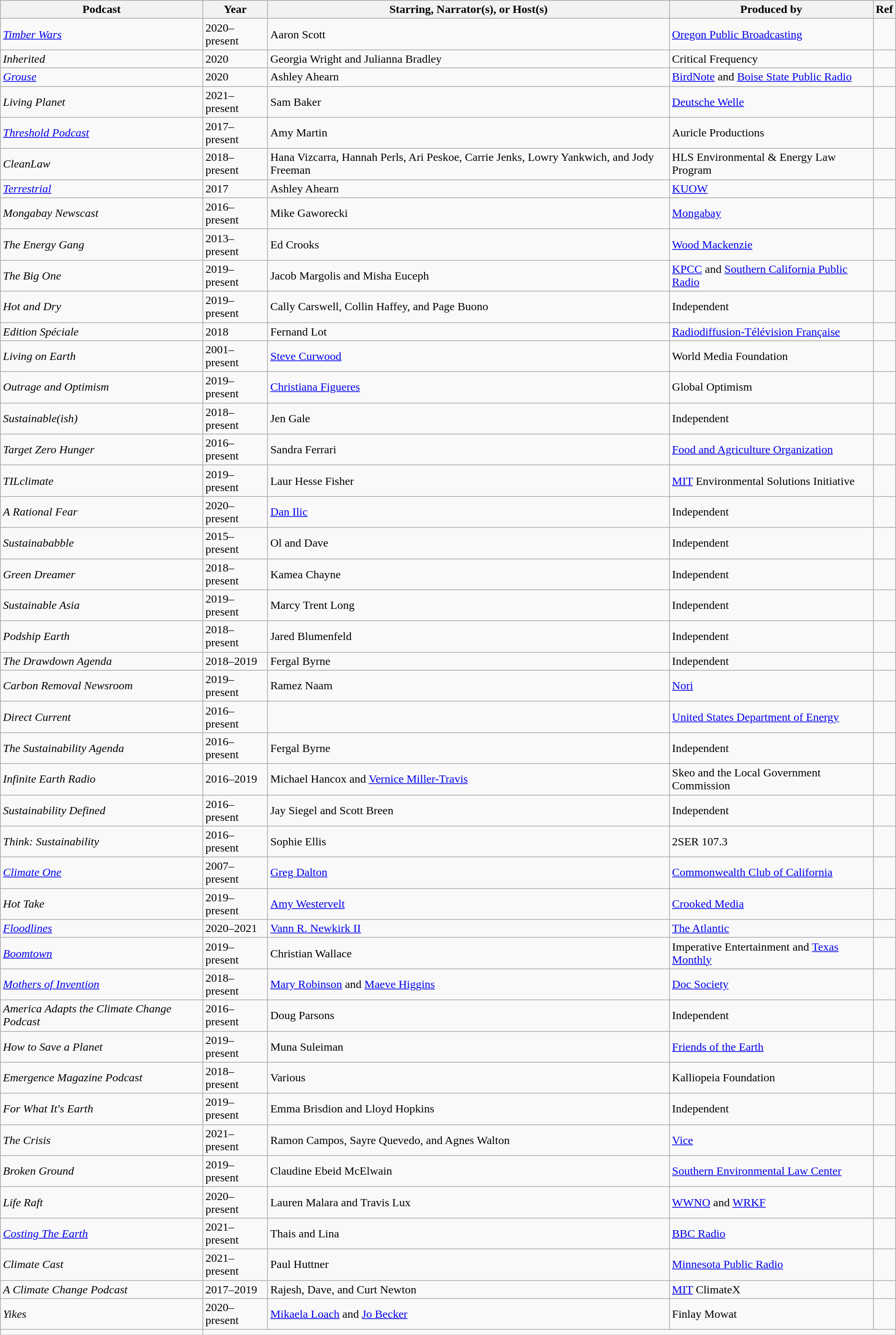<table class="wikitable sortable">
<tr>
<th>Podcast</th>
<th>Year</th>
<th>Starring, Narrator(s), or Host(s)</th>
<th>Produced by</th>
<th>Ref</th>
</tr>
<tr>
<td><em><a href='#'>Timber Wars</a></em></td>
<td>2020–present</td>
<td>Aaron Scott</td>
<td><a href='#'>Oregon Public Broadcasting</a></td>
<td></td>
</tr>
<tr>
<td><em>Inherited</em></td>
<td>2020</td>
<td>Georgia Wright and Julianna Bradley</td>
<td>Critical Frequency</td>
<td></td>
</tr>
<tr>
<td><em><a href='#'>Grouse</a></em></td>
<td>2020</td>
<td>Ashley Ahearn</td>
<td><a href='#'>BirdNote</a> and <a href='#'>Boise State Public Radio</a></td>
<td></td>
</tr>
<tr>
<td><em>Living Planet</em></td>
<td>2021–present</td>
<td>Sam Baker</td>
<td><a href='#'>Deutsche Welle</a></td>
<td></td>
</tr>
<tr>
<td><em><a href='#'>Threshold Podcast</a></em></td>
<td>2017–present</td>
<td>Amy Martin</td>
<td>Auricle Productions</td>
<td></td>
</tr>
<tr>
<td><em>CleanLaw</em></td>
<td>2018–present</td>
<td>Hana Vizcarra, Hannah Perls, Ari Peskoe, Carrie Jenks, Lowry Yankwich, and Jody Freeman</td>
<td>HLS Environmental & Energy Law Program</td>
<td></td>
</tr>
<tr>
<td><em><a href='#'>Terrestrial</a></em></td>
<td>2017</td>
<td>Ashley Ahearn</td>
<td><a href='#'>KUOW</a></td>
<td></td>
</tr>
<tr>
<td><em>Mongabay Newscast</em></td>
<td>2016–present</td>
<td>Mike Gaworecki</td>
<td><a href='#'>Mongabay</a></td>
<td></td>
</tr>
<tr>
<td><em>The Energy Gang</em></td>
<td>2013–present</td>
<td>Ed Crooks</td>
<td><a href='#'>Wood Mackenzie</a></td>
<td></td>
</tr>
<tr>
<td><em>The Big One</em></td>
<td>2019–present</td>
<td>Jacob Margolis and Misha Euceph</td>
<td><a href='#'>KPCC</a> and <a href='#'>Southern California Public Radio</a></td>
<td></td>
</tr>
<tr>
<td><em>Hot and Dry</em></td>
<td>2019–present</td>
<td>Cally Carswell, Collin Haffey, and Page Buono</td>
<td>Independent</td>
<td></td>
</tr>
<tr>
<td><em>Edition Spéciale</em></td>
<td>2018</td>
<td>Fernand Lot</td>
<td><a href='#'>Radiodiffusion-Télévision Française</a></td>
<td></td>
</tr>
<tr>
<td><em>Living on Earth</em></td>
<td>2001–present</td>
<td><a href='#'>Steve Curwood</a></td>
<td>World Media Foundation</td>
<td></td>
</tr>
<tr>
<td><em>Outrage and Optimism</em></td>
<td>2019–present</td>
<td><a href='#'>Christiana Figueres</a></td>
<td>Global Optimism</td>
<td></td>
</tr>
<tr>
<td><em>Sustainable(ish)</em></td>
<td>2018–present</td>
<td>Jen Gale</td>
<td>Independent</td>
<td></td>
</tr>
<tr>
<td><em>Target Zero Hunger</em></td>
<td>2016–present</td>
<td>Sandra Ferrari</td>
<td><a href='#'>Food and Agriculture Organization</a></td>
<td></td>
</tr>
<tr>
<td><em>TILclimate</em></td>
<td>2019–present</td>
<td>Laur Hesse Fisher</td>
<td><a href='#'>MIT</a> Environmental Solutions Initiative</td>
<td></td>
</tr>
<tr>
<td><em>A Rational Fear</em></td>
<td>2020–present</td>
<td><a href='#'>Dan Ilic</a></td>
<td>Independent</td>
<td></td>
</tr>
<tr>
<td><em>Sustainababble</em></td>
<td>2015–present</td>
<td>Ol and Dave</td>
<td>Independent</td>
<td></td>
</tr>
<tr>
<td><em>Green Dreamer</em></td>
<td>2018–present</td>
<td>Kamea Chayne</td>
<td>Independent</td>
<td></td>
</tr>
<tr>
<td><em>Sustainable Asia</em></td>
<td>2019–present</td>
<td>Marcy Trent Long</td>
<td>Independent</td>
<td></td>
</tr>
<tr>
<td><em>Podship Earth</em></td>
<td>2018–present</td>
<td>Jared Blumenfeld</td>
<td>Independent</td>
<td></td>
</tr>
<tr>
<td><em>The Drawdown Agenda</em></td>
<td>2018–2019</td>
<td>Fergal Byrne</td>
<td>Independent</td>
<td></td>
</tr>
<tr>
<td><em>Carbon Removal Newsroom</em></td>
<td>2019–present</td>
<td>Ramez Naam</td>
<td><a href='#'>Nori</a></td>
<td></td>
</tr>
<tr>
<td><em>Direct Current</em></td>
<td>2016–present</td>
<td></td>
<td><a href='#'>United States Department of Energy</a></td>
<td></td>
</tr>
<tr>
<td><em>The Sustainability Agenda</em></td>
<td>2016–present</td>
<td>Fergal Byrne</td>
<td>Independent</td>
<td></td>
</tr>
<tr>
<td><em>Infinite Earth Radio</em></td>
<td>2016–2019</td>
<td>Michael Hancox and <a href='#'>Vernice Miller-Travis</a></td>
<td>Skeo and the Local Government Commission</td>
<td></td>
</tr>
<tr>
<td><em>Sustainability Defined</em></td>
<td>2016–present</td>
<td>Jay Siegel and Scott Breen</td>
<td>Independent</td>
<td></td>
</tr>
<tr>
<td><em>Think: Sustainability</em></td>
<td>2016–present</td>
<td>Sophie Ellis</td>
<td>2SER 107.3</td>
<td></td>
</tr>
<tr>
<td><em><a href='#'>Climate One</a></em></td>
<td>2007–present</td>
<td><a href='#'>Greg Dalton</a></td>
<td><a href='#'>Commonwealth Club of California</a></td>
<td></td>
</tr>
<tr>
<td><em>Hot Take</em></td>
<td>2019–present</td>
<td><a href='#'>Amy Westervelt</a></td>
<td><a href='#'>Crooked Media</a></td>
<td></td>
</tr>
<tr>
<td><em><a href='#'>Floodlines</a></em></td>
<td>2020–2021</td>
<td><a href='#'>Vann R. Newkirk II</a></td>
<td><a href='#'>The Atlantic</a></td>
<td></td>
</tr>
<tr>
<td><em><a href='#'>Boomtown</a></em></td>
<td>2019–present</td>
<td>Christian Wallace</td>
<td>Imperative Entertainment and <a href='#'>Texas Monthly</a></td>
<td></td>
</tr>
<tr>
<td><em><a href='#'>Mothers of Invention</a></em></td>
<td>2018–present</td>
<td><a href='#'>Mary Robinson</a> and <a href='#'>Maeve Higgins</a></td>
<td><a href='#'>Doc Society</a></td>
<td></td>
</tr>
<tr>
<td><em>America Adapts the Climate Change Podcast</em></td>
<td>2016–present</td>
<td>Doug Parsons</td>
<td>Independent</td>
<td></td>
</tr>
<tr>
<td><em>How to Save a Planet</em></td>
<td>2019–present</td>
<td>Muna Suleiman</td>
<td><a href='#'>Friends of the Earth</a></td>
<td></td>
</tr>
<tr>
<td><em>Emergence Magazine Podcast</em></td>
<td>2018–present</td>
<td>Various</td>
<td>Kalliopeia Foundation</td>
<td></td>
</tr>
<tr>
<td><em>For What It's Earth</em></td>
<td>2019–present</td>
<td>Emma Brisdion and Lloyd Hopkins</td>
<td>Independent</td>
<td></td>
</tr>
<tr>
<td><em>The Crisis</em></td>
<td>2021–present</td>
<td>Ramon Campos, Sayre Quevedo, and Agnes Walton</td>
<td><a href='#'>Vice</a></td>
<td></td>
</tr>
<tr>
<td><em>Broken Ground</em></td>
<td>2019–present</td>
<td>Claudine Ebeid McElwain</td>
<td><a href='#'>Southern Environmental Law Center</a></td>
<td></td>
</tr>
<tr>
<td><em>Life Raft</em></td>
<td>2020–present</td>
<td>Lauren Malara and Travis Lux</td>
<td><a href='#'>WWNO</a> and <a href='#'>WRKF</a></td>
<td></td>
</tr>
<tr>
<td><em><a href='#'>Costing The Earth</a></em></td>
<td>2021–present</td>
<td>Thais and Lina</td>
<td><a href='#'>BBC Radio</a></td>
<td></td>
</tr>
<tr>
<td><em>Climate Cast</em></td>
<td>2021–present</td>
<td>Paul Huttner</td>
<td><a href='#'>Minnesota Public Radio</a></td>
<td></td>
</tr>
<tr>
<td><em>A Climate Change Podcast</em></td>
<td>2017–2019</td>
<td>Rajesh, Dave, and Curt Newton</td>
<td><a href='#'>MIT</a> ClimateX</td>
<td></td>
</tr>
<tr>
<td><em>Yikes</em></td>
<td>2020–present</td>
<td><a href='#'>Mikaela Loach</a> and <a href='#'>Jo Becker</a></td>
<td>Finlay Mowat</td>
<td></td>
</tr>
<tr>
<td></td>
</tr>
</table>
